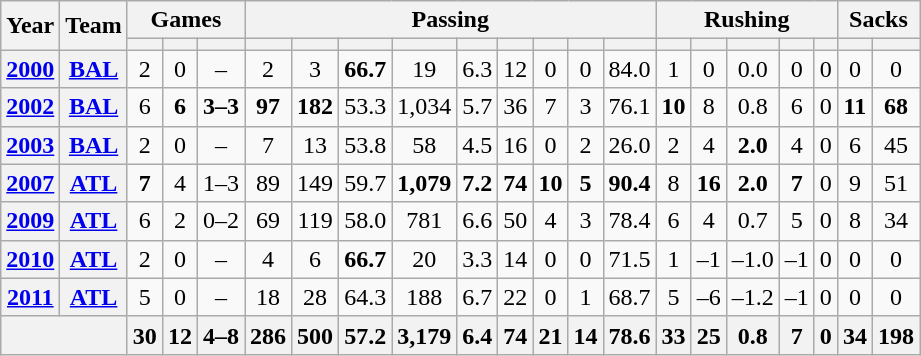<table class="wikitable" style="text-align:center;">
<tr>
<th rowspan="2">Year</th>
<th rowspan="2">Team</th>
<th colspan="3">Games</th>
<th colspan="9">Passing</th>
<th colspan="5">Rushing</th>
<th colspan="2">Sacks</th>
</tr>
<tr>
<th></th>
<th></th>
<th></th>
<th></th>
<th></th>
<th></th>
<th></th>
<th></th>
<th></th>
<th></th>
<th></th>
<th></th>
<th></th>
<th></th>
<th></th>
<th></th>
<th></th>
<th></th>
<th></th>
</tr>
<tr>
<th><a href='#'>2000</a></th>
<th><a href='#'>BAL</a></th>
<td>2</td>
<td>0</td>
<td>–</td>
<td>2</td>
<td>3</td>
<td><strong>66.7</strong></td>
<td>19</td>
<td>6.3</td>
<td>12</td>
<td>0</td>
<td>0</td>
<td>84.0</td>
<td>1</td>
<td>0</td>
<td>0.0</td>
<td>0</td>
<td>0</td>
<td>0</td>
<td>0</td>
</tr>
<tr>
<th><a href='#'>2002</a></th>
<th><a href='#'>BAL</a></th>
<td>6</td>
<td><strong>6</strong></td>
<td><strong>3–3</strong></td>
<td><strong>97</strong></td>
<td><strong>182</strong></td>
<td>53.3</td>
<td>1,034</td>
<td>5.7</td>
<td>36</td>
<td>7</td>
<td>3</td>
<td>76.1</td>
<td><strong>10</strong></td>
<td>8</td>
<td>0.8</td>
<td>6</td>
<td>0</td>
<td><strong>11</strong></td>
<td><strong>68</strong></td>
</tr>
<tr>
<th><a href='#'>2003</a></th>
<th><a href='#'>BAL</a></th>
<td>2</td>
<td>0</td>
<td>–</td>
<td>7</td>
<td>13</td>
<td>53.8</td>
<td>58</td>
<td>4.5</td>
<td>16</td>
<td>0</td>
<td>2</td>
<td>26.0</td>
<td>2</td>
<td>4</td>
<td><strong>2.0</strong></td>
<td>4</td>
<td>0</td>
<td>6</td>
<td>45</td>
</tr>
<tr>
<th><a href='#'>2007</a></th>
<th><a href='#'>ATL</a></th>
<td><strong>7</strong></td>
<td>4</td>
<td>1–3</td>
<td>89</td>
<td>149</td>
<td>59.7</td>
<td><strong>1,079</strong></td>
<td><strong>7.2</strong></td>
<td><strong>74</strong></td>
<td><strong>10</strong></td>
<td><strong>5</strong></td>
<td><strong>90.4</strong></td>
<td>8</td>
<td><strong>16</strong></td>
<td><strong>2.0</strong></td>
<td><strong>7</strong></td>
<td>0</td>
<td>9</td>
<td>51</td>
</tr>
<tr>
<th><a href='#'>2009</a></th>
<th><a href='#'>ATL</a></th>
<td>6</td>
<td>2</td>
<td>0–2</td>
<td>69</td>
<td>119</td>
<td>58.0</td>
<td>781</td>
<td>6.6</td>
<td>50</td>
<td>4</td>
<td>3</td>
<td>78.4</td>
<td>6</td>
<td>4</td>
<td>0.7</td>
<td>5</td>
<td>0</td>
<td>8</td>
<td>34</td>
</tr>
<tr>
<th><a href='#'>2010</a></th>
<th><a href='#'>ATL</a></th>
<td>2</td>
<td>0</td>
<td>–</td>
<td>4</td>
<td>6</td>
<td><strong>66.7</strong></td>
<td>20</td>
<td>3.3</td>
<td>14</td>
<td>0</td>
<td>0</td>
<td>71.5</td>
<td>1</td>
<td>–1</td>
<td>–1.0</td>
<td>–1</td>
<td>0</td>
<td>0</td>
<td>0</td>
</tr>
<tr>
<th><a href='#'>2011</a></th>
<th><a href='#'>ATL</a></th>
<td>5</td>
<td>0</td>
<td>–</td>
<td>18</td>
<td>28</td>
<td>64.3</td>
<td>188</td>
<td>6.7</td>
<td>22</td>
<td>0</td>
<td>1</td>
<td>68.7</td>
<td>5</td>
<td>–6</td>
<td>–1.2</td>
<td>–1</td>
<td>0</td>
<td>0</td>
<td>0</td>
</tr>
<tr>
<th colspan="2"></th>
<th>30</th>
<th>12</th>
<th>4–8</th>
<th>286</th>
<th>500</th>
<th>57.2</th>
<th>3,179</th>
<th>6.4</th>
<th>74</th>
<th>21</th>
<th>14</th>
<th>78.6</th>
<th>33</th>
<th>25</th>
<th>0.8</th>
<th>7</th>
<th>0</th>
<th>34</th>
<th>198</th>
</tr>
</table>
